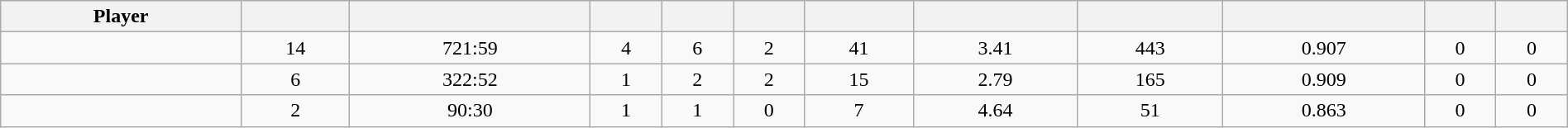<table class="wikitable sortable" style="width:100%; text-align:center;">
<tr>
<th>Player</th>
<th></th>
<th></th>
<th></th>
<th></th>
<th></th>
<th></th>
<th></th>
<th></th>
<th></th>
<th></th>
<th></th>
</tr>
<tr>
<td></td>
<td>14</td>
<td>721:59</td>
<td>4</td>
<td>6</td>
<td>2</td>
<td>41</td>
<td>3.41</td>
<td>443</td>
<td>0.907</td>
<td>0</td>
<td>0</td>
</tr>
<tr>
<td></td>
<td>6</td>
<td>322:52</td>
<td>1</td>
<td>2</td>
<td>2</td>
<td>15</td>
<td>2.79</td>
<td>165</td>
<td>0.909</td>
<td>0</td>
<td>0</td>
</tr>
<tr>
<td></td>
<td>2</td>
<td>90:30</td>
<td>1</td>
<td>1</td>
<td>0</td>
<td>7</td>
<td>4.64</td>
<td>51</td>
<td>0.863</td>
<td>0</td>
<td>0</td>
</tr>
</table>
